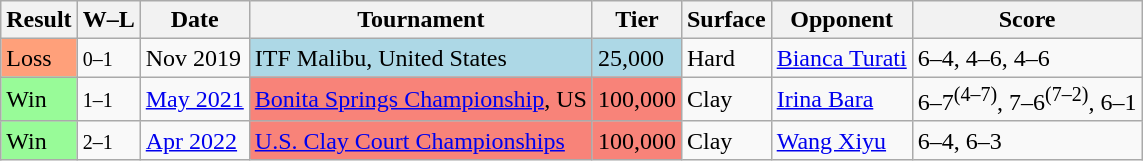<table class="sortable wikitable">
<tr>
<th>Result</th>
<th class="unsortable">W–L</th>
<th>Date</th>
<th>Tournament</th>
<th>Tier</th>
<th>Surface</th>
<th>Opponent</th>
<th class="unsortable">Score</th>
</tr>
<tr>
<td style=background:#FFA07A>Loss</td>
<td><small>0–1</small></td>
<td>Nov 2019</td>
<td style="background:lightblue;">ITF Malibu, United States</td>
<td style="background:lightblue;">25,000</td>
<td>Hard</td>
<td> <a href='#'>Bianca Turati</a></td>
<td>6–4, 4–6, 4–6</td>
</tr>
<tr>
<td style=background:#98fb98;>Win</td>
<td><small>1–1</small></td>
<td><a href='#'>May 2021</a></td>
<td style="background:#f88379;"><a href='#'>Bonita Springs Championship</a>, US</td>
<td style="background:#f88379;">100,000</td>
<td>Clay</td>
<td> <a href='#'>Irina Bara</a></td>
<td>6–7<sup>(4–7)</sup>, 7–6<sup>(7–2)</sup>, 6–1</td>
</tr>
<tr>
<td style=background:#98fb98;>Win</td>
<td><small>2–1</small></td>
<td><a href='#'>Apr 2022</a></td>
<td style="background:#f88379;"><a href='#'>U.S. Clay Court Championships</a></td>
<td style="background:#f88379;">100,000</td>
<td>Clay</td>
<td> <a href='#'>Wang Xiyu</a></td>
<td>6–4, 6–3</td>
</tr>
</table>
